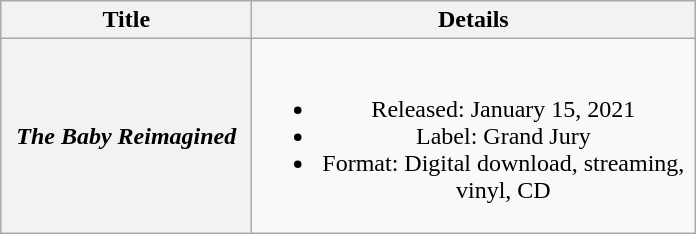<table class="wikitable plainrowheaders" style="text-align:center;">
<tr>
<th scope="col" style="width:10em;">Title</th>
<th scope="col" style="width:18em;">Details</th>
</tr>
<tr>
<th scope="row"><em>The Baby Reimagined</em></th>
<td><br><ul><li>Released: January 15, 2021</li><li>Label: Grand Jury</li><li>Format: Digital download, streaming, vinyl, CD</li></ul></td>
</tr>
</table>
